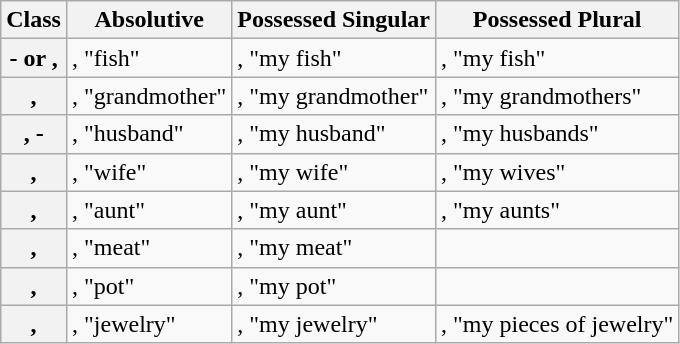<table class="wikitable">
<tr>
<th>Class</th>
<th>Absolutive</th>
<th>Possessed Singular</th>
<th>Possessed Plural</th>
</tr>
<tr>
<th>- or , </th>
<td>, "fish"</td>
<td>, "my fish"</td>
<td>, "my fish"</td>
</tr>
<tr>
<th>, </th>
<td>, "grandmother"</td>
<td>, "my grandmother"</td>
<td>, "my grandmothers"</td>
</tr>
<tr>
<th>, -</th>
<td>, "husband"</td>
<td>, "my husband"</td>
<td>, "my husbands"</td>
</tr>
<tr>
<th>, </th>
<td>, "wife"</td>
<td>, "my wife"</td>
<td>, "my wives"</td>
</tr>
<tr>
<th>, </th>
<td>, "aunt"</td>
<td>, "my aunt"</td>
<td>, "my aunts"</td>
</tr>
<tr>
<th>, </th>
<td>, "meat"</td>
<td>, "my meat"</td>
<td></td>
</tr>
<tr>
<th>, </th>
<td>, "pot"</td>
<td>, "my pot"</td>
<td></td>
</tr>
<tr>
<th>, </th>
<td>, "jewelry"</td>
<td>, "my jewelry"</td>
<td>, "my pieces of jewelry"</td>
</tr>
</table>
